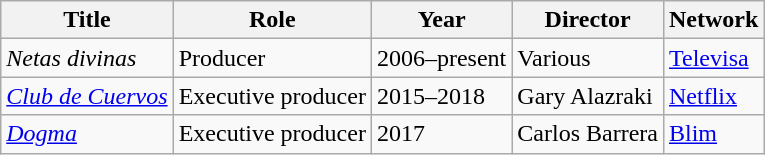<table class="wikitable">
<tr>
<th>Title</th>
<th>Role</th>
<th>Year</th>
<th>Director</th>
<th>Network</th>
</tr>
<tr>
<td><em>Netas divinas</em></td>
<td>Producer</td>
<td>2006–present</td>
<td>Various</td>
<td><a href='#'>Televisa</a></td>
</tr>
<tr>
<td><em><a href='#'>Club de Cuervos</a></em></td>
<td>Executive producer</td>
<td>2015–2018</td>
<td>Gary Alazraki</td>
<td><a href='#'>Netflix</a></td>
</tr>
<tr>
<td><em><a href='#'>Dogma</a></em></td>
<td>Executive producer</td>
<td>2017</td>
<td>Carlos Barrera</td>
<td><a href='#'>Blim</a></td>
</tr>
</table>
